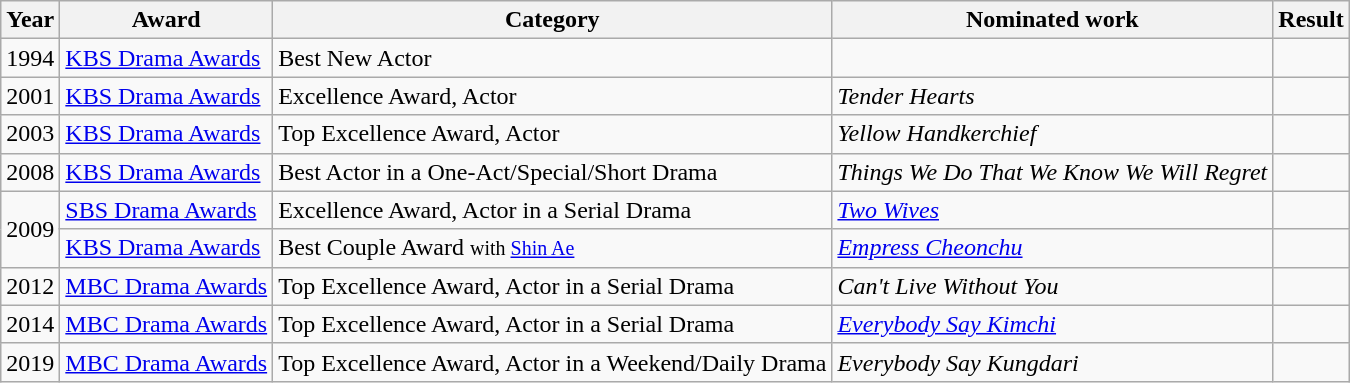<table class="wikitable">
<tr>
<th width=10>Year</th>
<th>Award</th>
<th>Category</th>
<th>Nominated work</th>
<th>Result</th>
</tr>
<tr>
<td>1994</td>
<td><a href='#'>KBS Drama Awards</a></td>
<td>Best New Actor</td>
<td></td>
<td></td>
</tr>
<tr>
<td>2001</td>
<td><a href='#'>KBS Drama Awards</a></td>
<td>Excellence Award, Actor</td>
<td><em>Tender Hearts</em></td>
<td></td>
</tr>
<tr>
<td>2003</td>
<td><a href='#'>KBS Drama Awards</a></td>
<td>Top Excellence Award, Actor</td>
<td><em>Yellow Handkerchief</em></td>
<td></td>
</tr>
<tr>
<td>2008</td>
<td><a href='#'>KBS Drama Awards</a></td>
<td>Best Actor in a One-Act/Special/Short Drama</td>
<td><em>Things We Do That We Know We Will Regret</em></td>
<td></td>
</tr>
<tr>
<td rowspan=2>2009</td>
<td><a href='#'>SBS Drama Awards</a></td>
<td>Excellence Award, Actor in a Serial Drama</td>
<td><em><a href='#'>Two Wives</a></em></td>
<td></td>
</tr>
<tr>
<td><a href='#'>KBS Drama Awards</a></td>
<td>Best Couple Award <small>with <a href='#'>Shin Ae</a></small></td>
<td><em><a href='#'>Empress Cheonchu</a></em></td>
<td></td>
</tr>
<tr>
<td>2012</td>
<td><a href='#'>MBC Drama Awards</a></td>
<td>Top Excellence Award, Actor in a Serial Drama</td>
<td><em>Can't Live Without You</em></td>
<td></td>
</tr>
<tr>
<td>2014</td>
<td><a href='#'>MBC Drama Awards</a></td>
<td>Top Excellence Award, Actor in a Serial Drama</td>
<td><em><a href='#'>Everybody Say Kimchi</a></em></td>
<td></td>
</tr>
<tr>
<td>2019</td>
<td><a href='#'>MBC Drama Awards</a></td>
<td>Top Excellence Award, Actor in a Weekend/Daily Drama</td>
<td><em>Everybody Say Kungdari</em></td>
<td></td>
</tr>
</table>
